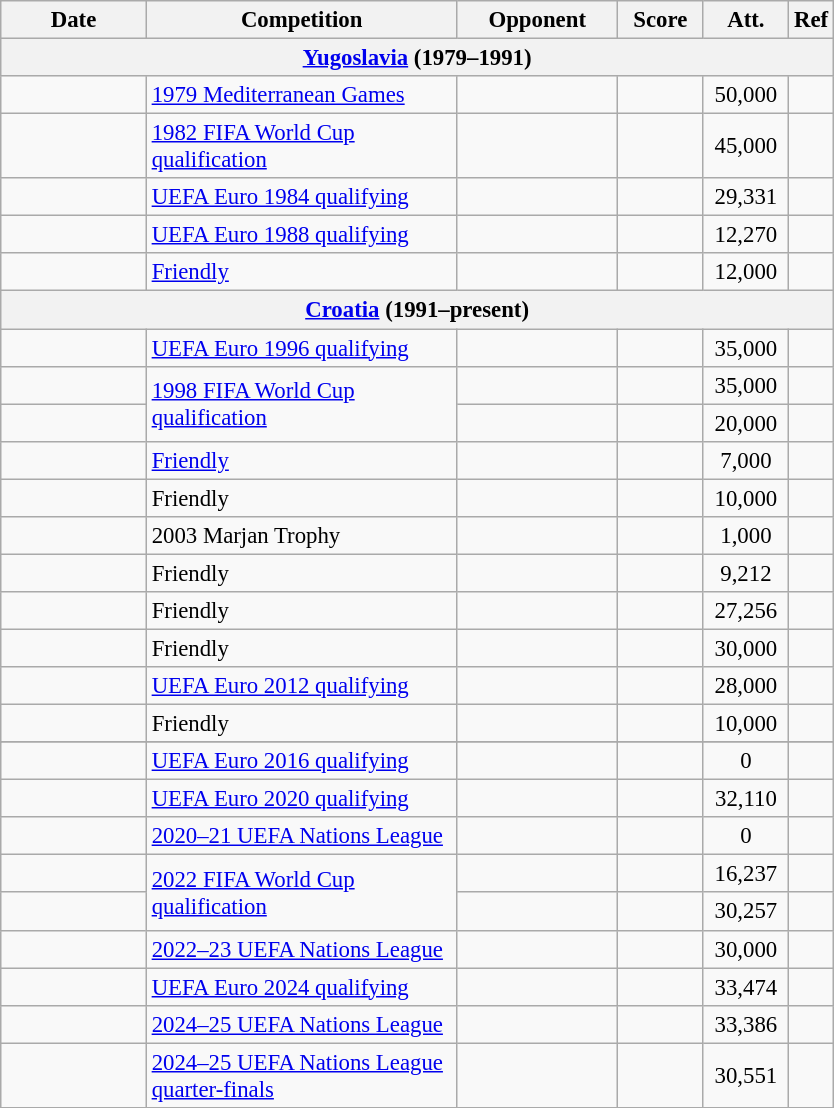<table class="sortable wikitable" style="font-size:95%;">
<tr>
<th width="90">Date</th>
<th width="200">Competition</th>
<th width="100">Opponent</th>
<th width="50">Score</th>
<th width="50">Att.</th>
<th width="20">Ref</th>
</tr>
<tr>
<th colspan="6"><a href='#'>Yugoslavia</a> (1979–1991)</th>
</tr>
<tr>
<td></td>
<td><a href='#'>1979 Mediterranean Games</a></td>
<td></td>
<td></td>
<td align=center>50,000</td>
<td></td>
</tr>
<tr>
<td></td>
<td><a href='#'>1982 FIFA World Cup qualification</a></td>
<td></td>
<td></td>
<td align=center>45,000</td>
<td></td>
</tr>
<tr>
<td></td>
<td><a href='#'>UEFA Euro 1984 qualifying</a></td>
<td></td>
<td></td>
<td align=center>29,331</td>
<td></td>
</tr>
<tr>
<td></td>
<td><a href='#'>UEFA Euro 1988 qualifying</a></td>
<td></td>
<td></td>
<td align=center>12,270</td>
<td></td>
</tr>
<tr>
<td></td>
<td><a href='#'>Friendly</a></td>
<td></td>
<td></td>
<td align=center>12,000</td>
<td></td>
</tr>
<tr>
<th colspan="6"><a href='#'>Croatia</a> (1991–present)</th>
</tr>
<tr>
<td></td>
<td><a href='#'>UEFA Euro 1996 qualifying</a></td>
<td></td>
<td></td>
<td align=center>35,000</td>
<td></td>
</tr>
<tr>
<td></td>
<td rowspan="2"><a href='#'>1998 FIFA World Cup qualification</a></td>
<td></td>
<td></td>
<td align=center>35,000</td>
<td></td>
</tr>
<tr>
<td></td>
<td></td>
<td></td>
<td align=center>20,000</td>
<td></td>
</tr>
<tr>
<td></td>
<td><a href='#'>Friendly</a></td>
<td></td>
<td></td>
<td align=center>7,000</td>
<td></td>
</tr>
<tr>
<td></td>
<td>Friendly</td>
<td></td>
<td></td>
<td align=center>10,000</td>
<td></td>
</tr>
<tr>
<td></td>
<td>2003 Marjan Trophy</td>
<td></td>
<td></td>
<td align=center>1,000</td>
<td></td>
</tr>
<tr>
<td></td>
<td>Friendly</td>
<td></td>
<td></td>
<td align=center>9,212</td>
<td></td>
</tr>
<tr>
<td></td>
<td>Friendly</td>
<td></td>
<td></td>
<td align=center>27,256</td>
<td></td>
</tr>
<tr>
<td></td>
<td>Friendly</td>
<td></td>
<td></td>
<td align=center>30,000</td>
<td></td>
</tr>
<tr>
<td></td>
<td><a href='#'>UEFA Euro 2012 qualifying</a></td>
<td></td>
<td></td>
<td align=center>28,000</td>
<td></td>
</tr>
<tr>
<td></td>
<td>Friendly</td>
<td></td>
<td></td>
<td align=center>10,000</td>
<td></td>
</tr>
<tr>
</tr>
<tr>
<td></td>
<td><a href='#'>UEFA Euro 2016 qualifying</a></td>
<td></td>
<td></td>
<td align=center>0</td>
<td></td>
</tr>
<tr>
<td></td>
<td><a href='#'>UEFA Euro 2020 qualifying</a></td>
<td></td>
<td></td>
<td align=center>32,110</td>
<td></td>
</tr>
<tr>
<td></td>
<td><a href='#'>2020–21 UEFA Nations League</a></td>
<td></td>
<td></td>
<td align=center>0</td>
<td></td>
</tr>
<tr>
<td></td>
<td rowspan="2"><a href='#'>2022 FIFA World Cup qualification</a></td>
<td></td>
<td></td>
<td align=center>16,237</td>
<td></td>
</tr>
<tr>
<td></td>
<td></td>
<td></td>
<td align=center>30,257</td>
<td></td>
</tr>
<tr>
<td></td>
<td><a href='#'>2022–23 UEFA Nations League</a></td>
<td></td>
<td></td>
<td align=center>30,000</td>
<td></td>
</tr>
<tr>
<td></td>
<td><a href='#'>UEFA Euro 2024 qualifying</a></td>
<td></td>
<td></td>
<td align=center>33,474</td>
<td></td>
</tr>
<tr>
<td></td>
<td><a href='#'>2024–25 UEFA Nations League</a></td>
<td></td>
<td></td>
<td align=center>33,386</td>
<td></td>
</tr>
<tr>
<td></td>
<td><a href='#'>2024–25 UEFA Nations League quarter-finals</a></td>
<td></td>
<td></td>
<td align=center>30,551</td>
<td></td>
</tr>
<tr>
</tr>
</table>
